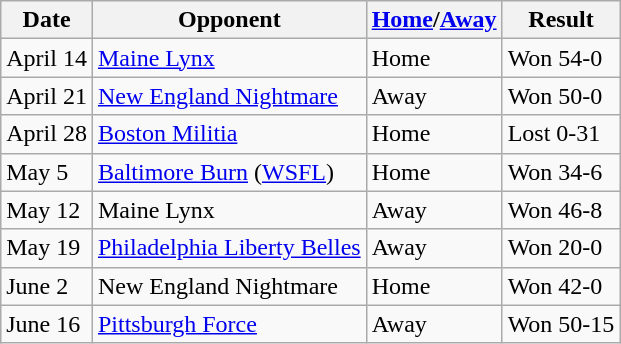<table class="wikitable">
<tr>
<th>Date</th>
<th>Opponent</th>
<th><a href='#'>Home</a>/<a href='#'>Away</a></th>
<th>Result</th>
</tr>
<tr>
<td>April 14</td>
<td><a href='#'>Maine Lynx</a></td>
<td>Home</td>
<td>Won 54-0</td>
</tr>
<tr>
<td>April 21</td>
<td><a href='#'>New England Nightmare</a></td>
<td>Away</td>
<td>Won 50-0</td>
</tr>
<tr>
<td>April 28</td>
<td><a href='#'>Boston Militia</a></td>
<td>Home</td>
<td>Lost 0-31</td>
</tr>
<tr>
<td>May 5</td>
<td><a href='#'>Baltimore Burn</a> (<a href='#'>WSFL</a>)</td>
<td>Home</td>
<td>Won 34-6</td>
</tr>
<tr>
<td>May 12</td>
<td>Maine Lynx</td>
<td>Away</td>
<td>Won 46-8</td>
</tr>
<tr>
<td>May 19</td>
<td><a href='#'>Philadelphia Liberty Belles</a></td>
<td>Away</td>
<td>Won 20-0</td>
</tr>
<tr>
<td>June 2</td>
<td>New England Nightmare</td>
<td>Home</td>
<td>Won 42-0</td>
</tr>
<tr>
<td>June 16</td>
<td><a href='#'>Pittsburgh Force</a></td>
<td>Away</td>
<td>Won 50-15</td>
</tr>
</table>
